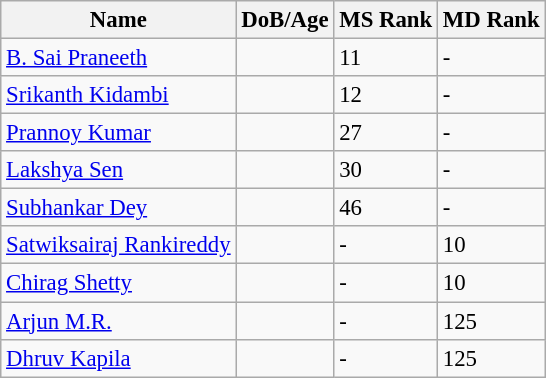<table class="wikitable" style="text-align: left; font-size:95%;">
<tr>
<th>Name</th>
<th>DoB/Age</th>
<th>MS Rank</th>
<th>MD Rank</th>
</tr>
<tr>
<td><a href='#'>B. Sai Praneeth</a></td>
<td></td>
<td>11</td>
<td>-</td>
</tr>
<tr>
<td><a href='#'>Srikanth Kidambi</a></td>
<td></td>
<td>12</td>
<td>-</td>
</tr>
<tr>
<td><a href='#'>Prannoy Kumar</a></td>
<td></td>
<td>27</td>
<td>-</td>
</tr>
<tr>
<td><a href='#'>Lakshya Sen</a></td>
<td></td>
<td>30</td>
<td>-</td>
</tr>
<tr>
<td><a href='#'>Subhankar Dey</a></td>
<td></td>
<td>46</td>
<td>-</td>
</tr>
<tr>
<td><a href='#'>Satwiksairaj Rankireddy</a></td>
<td></td>
<td>-</td>
<td>10</td>
</tr>
<tr>
<td><a href='#'>Chirag Shetty</a></td>
<td></td>
<td>-</td>
<td>10</td>
</tr>
<tr>
<td><a href='#'>Arjun M.R.</a></td>
<td></td>
<td>-</td>
<td>125</td>
</tr>
<tr>
<td><a href='#'>Dhruv Kapila</a></td>
<td></td>
<td>-</td>
<td>125</td>
</tr>
</table>
